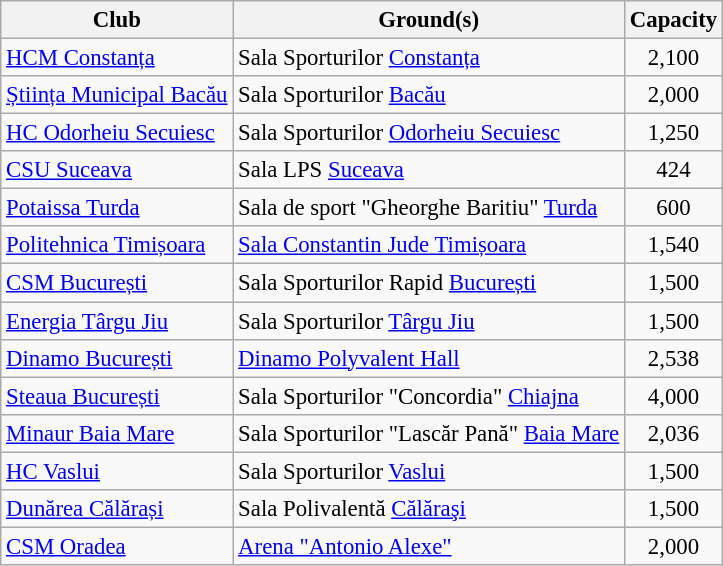<table class="wikitable sortable" style="font-size:95%;">
<tr>
<th>Club</th>
<th>Ground(s)</th>
<th>Capacity</th>
</tr>
<tr>
<td><a href='#'>HCM Constanța</a></td>
<td>Sala Sporturilor <a href='#'>Constanța</a></td>
<td align=center>2,100</td>
</tr>
<tr>
<td><a href='#'>Știința Municipal Bacău</a></td>
<td>Sala Sporturilor <a href='#'>Bacău</a></td>
<td align=center>2,000</td>
</tr>
<tr>
<td><a href='#'>HC Odorheiu Secuiesc</a></td>
<td>Sala Sporturilor <a href='#'>Odorheiu Secuiesc</a></td>
<td align=center>1,250</td>
</tr>
<tr>
<td><a href='#'>CSU Suceava</a></td>
<td>Sala LPS <a href='#'>Suceava</a></td>
<td align=center>424</td>
</tr>
<tr>
<td><a href='#'>Potaissa Turda</a></td>
<td>Sala de sport "Gheorghe Baritiu" <a href='#'>Turda</a></td>
<td align=center>600</td>
</tr>
<tr>
<td><a href='#'>Politehnica Timișoara</a></td>
<td><a href='#'>Sala Constantin Jude Timișoara</a></td>
<td align=center>1,540</td>
</tr>
<tr>
<td><a href='#'>CSM București</a></td>
<td>Sala Sporturilor Rapid <a href='#'>București</a></td>
<td align=center>1,500</td>
</tr>
<tr>
<td><a href='#'>Energia Târgu Jiu</a></td>
<td>Sala Sporturilor <a href='#'>Târgu Jiu</a></td>
<td align=center>1,500</td>
</tr>
<tr>
<td><a href='#'>Dinamo București</a></td>
<td><a href='#'>Dinamo Polyvalent Hall</a></td>
<td align=center>2,538</td>
</tr>
<tr>
<td><a href='#'>Steaua București</a></td>
<td>Sala Sporturilor "Concordia" <a href='#'>Chiajna</a></td>
<td align=center>4,000</td>
</tr>
<tr>
<td><a href='#'>Minaur Baia Mare</a></td>
<td>Sala Sporturilor "Lascăr Pană" <a href='#'>Baia Mare</a></td>
<td align=center>2,036</td>
</tr>
<tr>
<td><a href='#'>HC Vaslui</a></td>
<td>Sala Sporturilor <a href='#'>Vaslui</a></td>
<td align=center>1,500</td>
</tr>
<tr>
<td><a href='#'>Dunărea Călărași</a></td>
<td>Sala Polivalentă <a href='#'>Călăraşi</a></td>
<td align=center>1,500</td>
</tr>
<tr>
<td><a href='#'>CSM Oradea</a></td>
<td><a href='#'>Arena "Antonio Alexe"</a></td>
<td align=center>2,000</td>
</tr>
</table>
